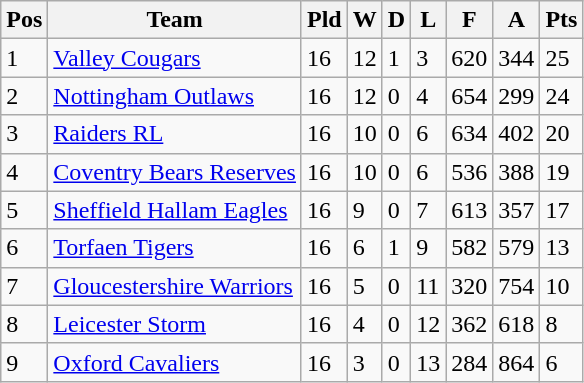<table class="wikitable">
<tr>
<th>Pos</th>
<th>Team</th>
<th>Pld</th>
<th>W</th>
<th>D</th>
<th>L</th>
<th>F</th>
<th>A</th>
<th>Pts</th>
</tr>
<tr>
<td>1</td>
<td><a href='#'>Valley Cougars</a></td>
<td>16</td>
<td>12</td>
<td>1</td>
<td>3</td>
<td>620</td>
<td>344</td>
<td>25</td>
</tr>
<tr>
<td>2</td>
<td><a href='#'>Nottingham Outlaws</a></td>
<td>16</td>
<td>12</td>
<td>0</td>
<td>4</td>
<td>654</td>
<td>299</td>
<td>24</td>
</tr>
<tr>
<td>3</td>
<td><a href='#'>Raiders RL</a></td>
<td>16</td>
<td>10</td>
<td>0</td>
<td>6</td>
<td>634</td>
<td>402</td>
<td>20</td>
</tr>
<tr>
<td>4</td>
<td><a href='#'>Coventry Bears Reserves</a></td>
<td>16</td>
<td>10</td>
<td>0</td>
<td>6</td>
<td>536</td>
<td>388</td>
<td>19</td>
</tr>
<tr>
<td>5</td>
<td><a href='#'>Sheffield Hallam Eagles</a></td>
<td>16</td>
<td>9</td>
<td>0</td>
<td>7</td>
<td>613</td>
<td>357</td>
<td>17</td>
</tr>
<tr>
<td>6</td>
<td><a href='#'>Torfaen Tigers</a></td>
<td>16</td>
<td>6</td>
<td>1</td>
<td>9</td>
<td>582</td>
<td>579</td>
<td>13</td>
</tr>
<tr>
<td>7</td>
<td><a href='#'>Gloucestershire Warriors</a></td>
<td>16</td>
<td>5</td>
<td>0</td>
<td>11</td>
<td>320</td>
<td>754</td>
<td>10</td>
</tr>
<tr>
<td>8</td>
<td><a href='#'>Leicester Storm</a></td>
<td>16</td>
<td>4</td>
<td>0</td>
<td>12</td>
<td>362</td>
<td>618</td>
<td>8</td>
</tr>
<tr>
<td>9</td>
<td><a href='#'>Oxford Cavaliers</a></td>
<td>16</td>
<td>3</td>
<td>0</td>
<td>13</td>
<td>284</td>
<td>864</td>
<td>6</td>
</tr>
</table>
